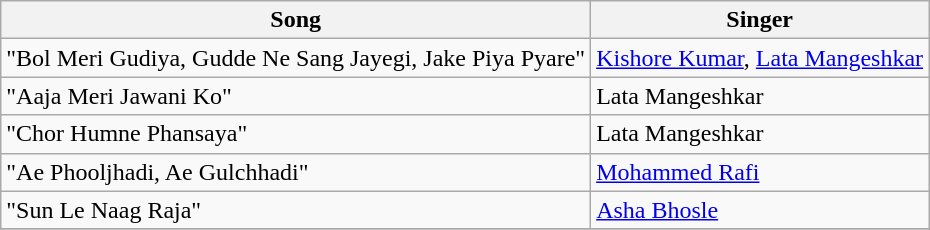<table class="wikitable">
<tr>
<th>Song</th>
<th>Singer</th>
</tr>
<tr>
<td>"Bol Meri Gudiya, Gudde Ne Sang Jayegi, Jake Piya Pyare"</td>
<td><a href='#'>Kishore Kumar</a>, <a href='#'>Lata Mangeshkar</a></td>
</tr>
<tr>
<td>"Aaja Meri Jawani Ko"</td>
<td>Lata Mangeshkar</td>
</tr>
<tr>
<td>"Chor Humne Phansaya"</td>
<td>Lata Mangeshkar</td>
</tr>
<tr>
<td>"Ae Phooljhadi, Ae Gulchhadi"</td>
<td><a href='#'>Mohammed Rafi</a></td>
</tr>
<tr>
<td>"Sun Le Naag Raja"</td>
<td><a href='#'>Asha Bhosle</a></td>
</tr>
<tr>
</tr>
</table>
